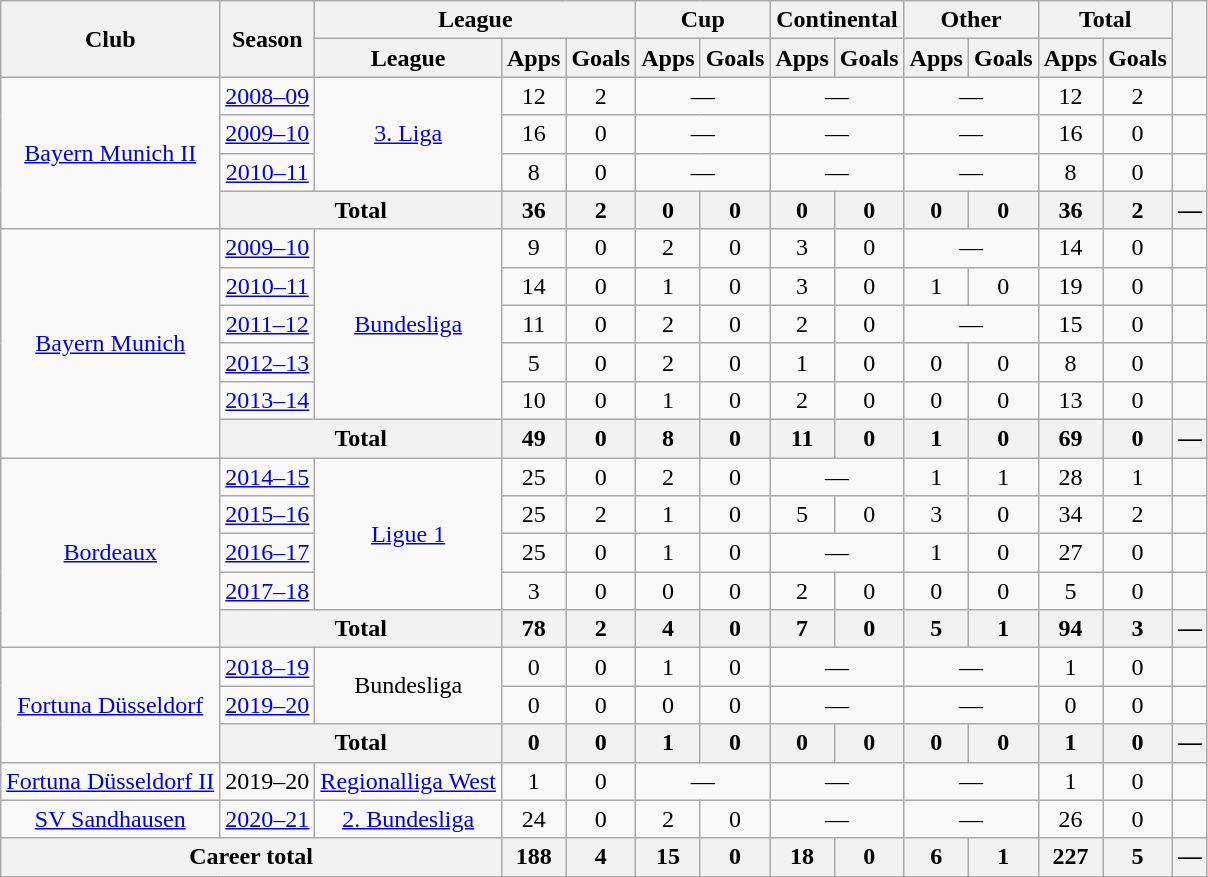<table class="wikitable" style="text-align:center">
<tr>
<th rowspan="2">Club</th>
<th rowspan="2">Season</th>
<th colspan="3">League</th>
<th colspan="2">Cup</th>
<th colspan="2">Continental</th>
<th colspan="2">Other</th>
<th colspan="2">Total</th>
<th rowspan="2"></th>
</tr>
<tr>
<th>League</th>
<th>Apps</th>
<th>Goals</th>
<th>Apps</th>
<th>Goals</th>
<th>Apps</th>
<th>Goals</th>
<th>Apps</th>
<th>Goals</th>
<th>Apps</th>
<th>Goals</th>
</tr>
<tr>
<td rowspan="4"><a href='#'>Bayern Munich II</a></td>
<td><a href='#'>2008–09</a></td>
<td rowspan="3"><a href='#'>3. Liga</a></td>
<td>12</td>
<td>2</td>
<td colspan="2">—</td>
<td colspan="2">—</td>
<td colspan="2">—</td>
<td>12</td>
<td>2</td>
<td></td>
</tr>
<tr>
<td><a href='#'>2009–10</a></td>
<td>16</td>
<td>0</td>
<td colspan="2">—</td>
<td colspan="2">—</td>
<td colspan="2">—</td>
<td>16</td>
<td>0</td>
<td></td>
</tr>
<tr>
<td><a href='#'>2010–11</a></td>
<td>8</td>
<td>0</td>
<td colspan="2">—</td>
<td colspan="2">—</td>
<td colspan="2">—</td>
<td>8</td>
<td>0</td>
<td></td>
</tr>
<tr>
<th colspan="2">Total</th>
<th>36</th>
<th>2</th>
<th>0</th>
<th>0</th>
<th>0</th>
<th>0</th>
<th>0</th>
<th>0</th>
<th>36</th>
<th>2</th>
<th>—</th>
</tr>
<tr>
<td rowspan="6"><a href='#'>Bayern Munich</a></td>
<td><a href='#'>2009–10</a></td>
<td rowspan="5"><a href='#'>Bundesliga</a></td>
<td>9</td>
<td>0</td>
<td>2</td>
<td>0</td>
<td>3</td>
<td>0</td>
<td colspan="2">—</td>
<td>14</td>
<td>0</td>
<td></td>
</tr>
<tr>
<td><a href='#'>2010–11</a></td>
<td>14</td>
<td>0</td>
<td>1</td>
<td>0</td>
<td>3</td>
<td>0</td>
<td>1</td>
<td>0</td>
<td>19</td>
<td>0</td>
<td></td>
</tr>
<tr>
<td><a href='#'>2011–12</a></td>
<td>11</td>
<td>0</td>
<td>2</td>
<td>0</td>
<td>2</td>
<td>0</td>
<td colspan="2">—</td>
<td>15</td>
<td>0</td>
<td></td>
</tr>
<tr>
<td><a href='#'>2012–13</a></td>
<td>5</td>
<td>0</td>
<td>2</td>
<td>0</td>
<td>1</td>
<td>0</td>
<td>0</td>
<td>0</td>
<td>8</td>
<td>0</td>
<td></td>
</tr>
<tr>
<td><a href='#'>2013–14</a></td>
<td>10</td>
<td>0</td>
<td>1</td>
<td>0</td>
<td>2</td>
<td>0</td>
<td>0</td>
<td>0</td>
<td>13</td>
<td>0</td>
<td></td>
</tr>
<tr>
<th colspan="2">Total</th>
<th>49</th>
<th>0</th>
<th>8</th>
<th>0</th>
<th>11</th>
<th>0</th>
<th>1</th>
<th>0</th>
<th>69</th>
<th>0</th>
<th>—</th>
</tr>
<tr>
<td rowspan="5"><a href='#'>Bordeaux</a></td>
<td><a href='#'>2014–15</a></td>
<td rowspan="4"><a href='#'>Ligue 1</a></td>
<td>25</td>
<td>0</td>
<td>2</td>
<td>0</td>
<td colspan="2">—</td>
<td>1</td>
<td>1</td>
<td>28</td>
<td>1</td>
<td></td>
</tr>
<tr>
<td><a href='#'>2015–16</a></td>
<td>25</td>
<td>2</td>
<td>1</td>
<td>0</td>
<td>5</td>
<td>0</td>
<td>3</td>
<td>0</td>
<td>34</td>
<td>2</td>
<td></td>
</tr>
<tr>
<td><a href='#'>2016–17</a></td>
<td>25</td>
<td>0</td>
<td>1</td>
<td>0</td>
<td colspan="2">—</td>
<td>1</td>
<td>0</td>
<td>27</td>
<td>0</td>
<td></td>
</tr>
<tr>
<td><a href='#'>2017–18</a></td>
<td>3</td>
<td>0</td>
<td>0</td>
<td>0</td>
<td>2</td>
<td>0</td>
<td>0</td>
<td>0</td>
<td>5</td>
<td>0</td>
<td></td>
</tr>
<tr>
<th colspan="2">Total</th>
<th>78</th>
<th>2</th>
<th>4</th>
<th>0</th>
<th>7</th>
<th>0</th>
<th>5</th>
<th>1</th>
<th>94</th>
<th>3</th>
<th>—</th>
</tr>
<tr>
<td rowspan="3"><a href='#'>Fortuna Düsseldorf</a></td>
<td><a href='#'>2018–19</a></td>
<td rowspan="2">Bundesliga</td>
<td>0</td>
<td>0</td>
<td>1</td>
<td>0</td>
<td colspan="2">—</td>
<td colspan="2">—</td>
<td>1</td>
<td>0</td>
<td></td>
</tr>
<tr>
<td><a href='#'>2019–20</a></td>
<td>0</td>
<td>0</td>
<td>0</td>
<td>0</td>
<td colspan="2">—</td>
<td colspan="2">—</td>
<td>0</td>
<td>0</td>
<td></td>
</tr>
<tr>
<th colspan="2">Total</th>
<th>0</th>
<th>0</th>
<th>1</th>
<th>0</th>
<th>0</th>
<th>0</th>
<th>0</th>
<th>0</th>
<th>1</th>
<th>0</th>
<th>—</th>
</tr>
<tr>
<td><a href='#'>Fortuna Düsseldorf II</a></td>
<td>2019–20</td>
<td><a href='#'>Regionalliga West</a></td>
<td>1</td>
<td>0</td>
<td colspan="2">—</td>
<td colspan="2">—</td>
<td colspan="2">—</td>
<td>1</td>
<td>0</td>
<td></td>
</tr>
<tr>
<td><a href='#'>SV Sandhausen</a></td>
<td><a href='#'>2020–21</a></td>
<td><a href='#'>2. Bundesliga</a></td>
<td>24</td>
<td>0</td>
<td>2</td>
<td>0</td>
<td colspan="2">—</td>
<td colspan="2">—</td>
<td>26</td>
<td>0</td>
<td></td>
</tr>
<tr>
<th colspan="3">Career total</th>
<th>188</th>
<th>4</th>
<th>15</th>
<th>0</th>
<th>18</th>
<th>0</th>
<th>6</th>
<th>1</th>
<th>227</th>
<th>5</th>
<th>—</th>
</tr>
</table>
